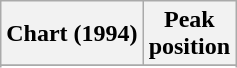<table class="wikitable sortable plainrowheaders" style="text-align:center;">
<tr>
<th scope="col">Chart (1994)</th>
<th scope="col">Peak<br>position</th>
</tr>
<tr>
</tr>
<tr>
</tr>
<tr>
</tr>
</table>
